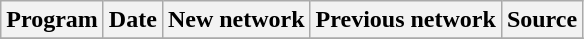<table class="wikitable plainrowheaders sortable" style="text-align:left">
<tr>
<th scope="col">Program</th>
<th scope="col" align="center">Date</th>
<th scope="col">New network</th>
<th scope="col">Previous network</th>
<th scope="col" class="unsortable">Source</th>
</tr>
<tr>
</tr>
</table>
